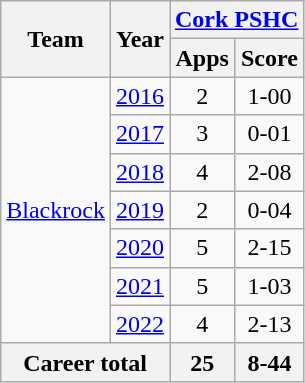<table class="wikitable" style="text-align:center">
<tr>
<th rowspan="2">Team</th>
<th rowspan="2">Year</th>
<th colspan="2"><a href='#'>Cork PSHC</a></th>
</tr>
<tr>
<th>Apps</th>
<th>Score</th>
</tr>
<tr>
<td rowspan="7"><a href='#'>Blackrock</a></td>
<td><a href='#'>2016</a></td>
<td>2</td>
<td>1-00</td>
</tr>
<tr>
<td><a href='#'>2017</a></td>
<td>3</td>
<td>0-01</td>
</tr>
<tr>
<td><a href='#'>2018</a></td>
<td>4</td>
<td>2-08</td>
</tr>
<tr>
<td><a href='#'>2019</a></td>
<td>2</td>
<td>0-04</td>
</tr>
<tr>
<td><a href='#'>2020</a></td>
<td>5</td>
<td>2-15</td>
</tr>
<tr>
<td><a href='#'>2021</a></td>
<td>5</td>
<td>1-03</td>
</tr>
<tr>
<td><a href='#'>2022</a></td>
<td>4</td>
<td>2-13</td>
</tr>
<tr>
<th colspan="2">Career total</th>
<th>25</th>
<th>8-44</th>
</tr>
</table>
